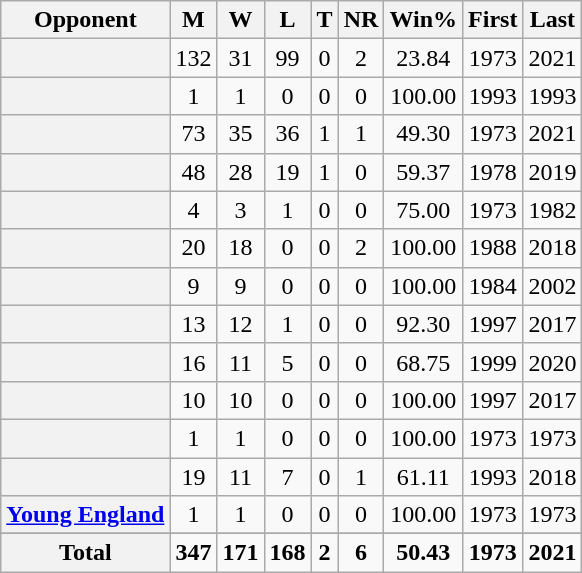<table class="wikitable plainrowheaders sortable" style="text-align:center">
<tr>
<th scope="col">Opponent</th>
<th scope="col">M</th>
<th scope="col">W</th>
<th scope="col">L</th>
<th scope="col">T</th>
<th scope="col">NR</th>
<th scope="col">Win%</th>
<th scope="col">First</th>
<th scope="col">Last</th>
</tr>
<tr>
<th scope="row"></th>
<td>132</td>
<td>31</td>
<td>99</td>
<td>0</td>
<td>2</td>
<td>23.84</td>
<td>1973</td>
<td>2021</td>
</tr>
<tr>
<th scope="row"></th>
<td>1</td>
<td>1</td>
<td>0</td>
<td>0</td>
<td>0</td>
<td>100.00</td>
<td>1993</td>
<td>1993</td>
</tr>
<tr>
<th scope="row"></th>
<td>73</td>
<td>35</td>
<td>36</td>
<td>1</td>
<td>1</td>
<td>49.30</td>
<td>1973</td>
<td>2021</td>
</tr>
<tr>
<th scope="row"></th>
<td>48</td>
<td>28</td>
<td>19</td>
<td>1</td>
<td>0</td>
<td>59.37</td>
<td>1978</td>
<td>2019</td>
</tr>
<tr>
<th scope="row"></th>
<td>4</td>
<td>3</td>
<td>1</td>
<td>0</td>
<td>0</td>
<td>75.00</td>
<td>1973</td>
<td>1982</td>
</tr>
<tr>
<th scope="row"></th>
<td>20</td>
<td>18</td>
<td>0</td>
<td>0</td>
<td>2</td>
<td>100.00</td>
<td>1988</td>
<td>2018</td>
</tr>
<tr>
<th scope="row"></th>
<td>9</td>
<td>9</td>
<td>0</td>
<td>0</td>
<td>0</td>
<td>100.00</td>
<td>1984</td>
<td>2002</td>
</tr>
<tr>
<th scope="row"></th>
<td>13</td>
<td>12</td>
<td>1</td>
<td>0</td>
<td>0</td>
<td>92.30</td>
<td>1997</td>
<td>2017</td>
</tr>
<tr>
<th scope="row"></th>
<td>16</td>
<td>11</td>
<td>5</td>
<td>0</td>
<td>0</td>
<td>68.75</td>
<td>1999</td>
<td>2020</td>
</tr>
<tr>
<th scope="row"></th>
<td>10</td>
<td>10</td>
<td>0</td>
<td>0</td>
<td>0</td>
<td>100.00</td>
<td>1997</td>
<td>2017</td>
</tr>
<tr>
<th scope="row"></th>
<td>1</td>
<td>1</td>
<td>0</td>
<td>0</td>
<td>0</td>
<td>100.00</td>
<td>1973</td>
<td>1973</td>
</tr>
<tr>
<th scope="row"></th>
<td>19</td>
<td>11</td>
<td>7</td>
<td>0</td>
<td>1</td>
<td>61.11</td>
<td>1993</td>
<td>2018</td>
</tr>
<tr>
<th scope="row"; data-sort-value="Young England"> <a href='#'>Young England</a></th>
<td>1</td>
<td>1</td>
<td>0</td>
<td>0</td>
<td>0</td>
<td>100.00</td>
<td>1973</td>
<td>1973</td>
</tr>
<tr>
</tr>
<tr class="sortbottom">
<th scope="row" style="text-align:center"><strong>Total</strong></th>
<td><strong>347</strong></td>
<td><strong>171</strong></td>
<td><strong>168</strong></td>
<td><strong>2</strong></td>
<td><strong>6</strong></td>
<td><strong>50.43</strong></td>
<td><strong>1973</strong></td>
<td><strong>2021</strong></td>
</tr>
</table>
